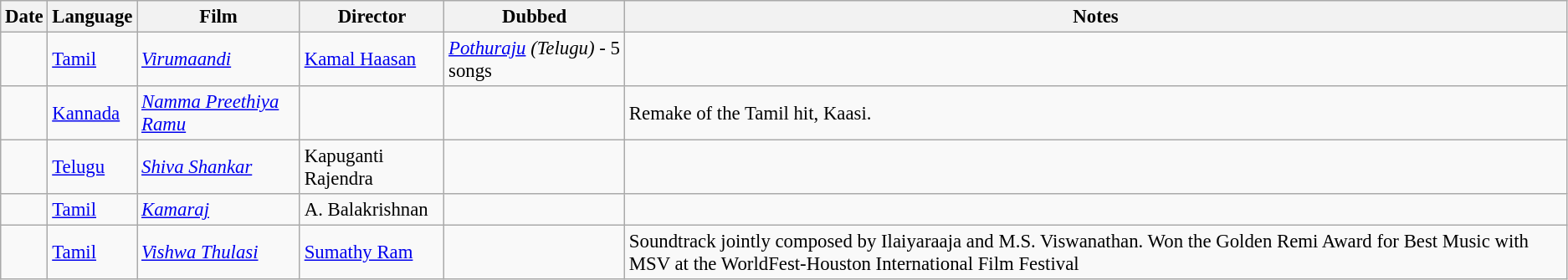<table class="wikitable sortable" style="font-size:95%;">
<tr>
<th>Date</th>
<th>Language</th>
<th>Film</th>
<th>Director</th>
<th>Dubbed</th>
<th>Notes</th>
</tr>
<tr>
<td></td>
<td><a href='#'>Tamil</a></td>
<td><em><a href='#'>Virumaandi</a></em> </td>
<td><a href='#'>Kamal Haasan</a></td>
<td><em><a href='#'>Pothuraju</a> (Telugu)</em> - 5 songs</td>
<td></td>
</tr>
<tr>
<td></td>
<td><a href='#'>Kannada</a></td>
<td><em><a href='#'>Namma Preethiya Ramu</a></em></td>
<td></td>
<td></td>
<td>Remake of the Tamil hit, Kaasi.</td>
</tr>
<tr>
<td></td>
<td><a href='#'>Telugu</a></td>
<td><em><a href='#'>Shiva Shankar</a></em></td>
<td>Kapuganti Rajendra</td>
<td></td>
<td></td>
</tr>
<tr>
<td></td>
<td><a href='#'>Tamil</a></td>
<td><em><a href='#'>Kamaraj</a></em></td>
<td>A. Balakrishnan</td>
<td></td>
<td></td>
</tr>
<tr>
<td></td>
<td><a href='#'>Tamil</a></td>
<td><em><a href='#'>Vishwa Thulasi</a></em></td>
<td><a href='#'>Sumathy Ram</a></td>
<td></td>
<td>Soundtrack jointly composed by Ilaiyaraaja and M.S. Viswanathan. Won the Golden Remi Award for Best Music with MSV at the WorldFest-Houston International Film Festival</td>
</tr>
</table>
